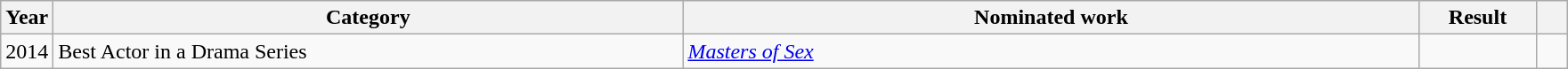<table class="wikitable">
<tr>
<th scope="col" style="width:1em;">Year</th>
<th scope="col" style="width:29em;">Category</th>
<th scope="col" style="width:34em;">Nominated work</th>
<th scope="col" style="width:5em;">Result</th>
<th scope="col" style="width:1em;"></th>
</tr>
<tr>
<td>2014</td>
<td>Best Actor in a Drama Series</td>
<td><em><a href='#'>Masters of Sex</a></em></td>
<td></td>
<td></td>
</tr>
</table>
